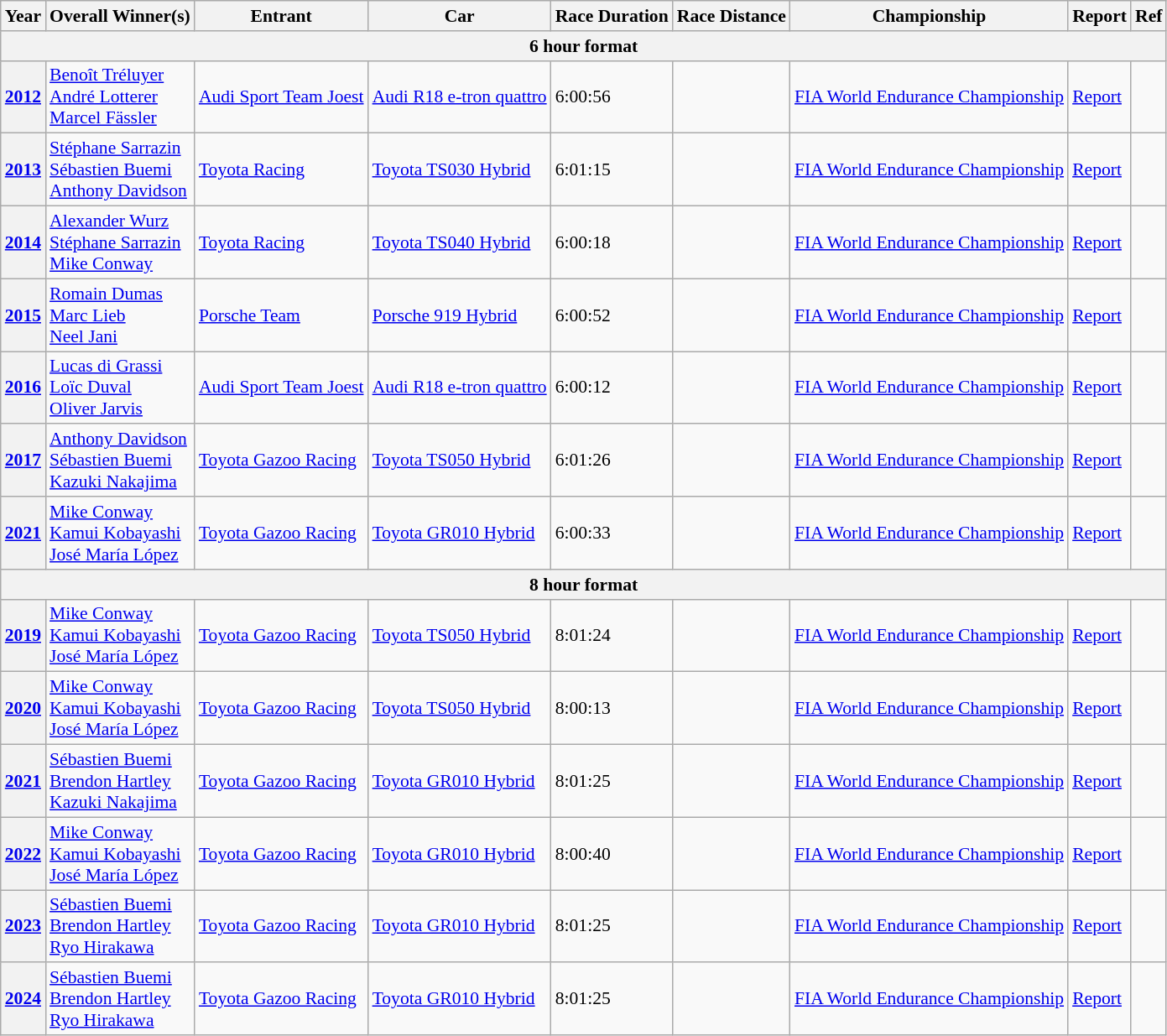<table class="wikitable" style="font-size: 90%;">
<tr>
<th>Year</th>
<th>Overall Winner(s)</th>
<th>Entrant</th>
<th>Car</th>
<th>Race Duration</th>
<th>Race Distance</th>
<th>Championship</th>
<th>Report</th>
<th>Ref</th>
</tr>
<tr>
<th colspan=9>6 hour format</th>
</tr>
<tr>
<th><a href='#'>2012</a></th>
<td> <a href='#'>Benoît Tréluyer</a><br>  <a href='#'>André Lotterer</a><br> <a href='#'>Marcel Fässler</a></td>
<td> <a href='#'>Audi Sport Team Joest</a></td>
<td><a href='#'>Audi R18 e-tron quattro</a></td>
<td>6:00:56</td>
<td></td>
<td><a href='#'>FIA World Endurance Championship</a></td>
<td><a href='#'>Report</a></td>
<td></td>
</tr>
<tr>
<th><a href='#'>2013</a></th>
<td> <a href='#'>Stéphane Sarrazin</a><br> <a href='#'>Sébastien Buemi</a><br> <a href='#'>Anthony Davidson</a></td>
<td> <a href='#'>Toyota Racing</a></td>
<td><a href='#'>Toyota TS030 Hybrid</a></td>
<td>6:01:15</td>
<td></td>
<td><a href='#'>FIA World Endurance Championship</a></td>
<td><a href='#'>Report</a></td>
<td></td>
</tr>
<tr>
<th><a href='#'>2014</a></th>
<td> <a href='#'>Alexander Wurz</a><br> <a href='#'>Stéphane Sarrazin</a><br> <a href='#'>Mike Conway</a></td>
<td> <a href='#'>Toyota Racing</a></td>
<td><a href='#'>Toyota TS040 Hybrid</a></td>
<td>6:00:18</td>
<td></td>
<td><a href='#'>FIA World Endurance Championship</a></td>
<td><a href='#'>Report</a></td>
<td></td>
</tr>
<tr>
<th><a href='#'>2015</a></th>
<td> <a href='#'>Romain Dumas</a><br>  <a href='#'>Marc Lieb</a><br> <a href='#'>Neel Jani</a></td>
<td> <a href='#'>Porsche Team</a></td>
<td><a href='#'>Porsche 919 Hybrid</a></td>
<td>6:00:52</td>
<td></td>
<td><a href='#'>FIA World Endurance Championship</a></td>
<td><a href='#'>Report</a></td>
<td></td>
</tr>
<tr>
<th><a href='#'>2016</a></th>
<td> <a href='#'>Lucas di Grassi</a><br> <a href='#'>Loïc Duval</a><br> <a href='#'>Oliver Jarvis</a></td>
<td> <a href='#'>Audi Sport Team Joest</a></td>
<td><a href='#'>Audi R18 e-tron quattro</a></td>
<td>6:00:12</td>
<td></td>
<td><a href='#'>FIA World Endurance Championship</a></td>
<td><a href='#'>Report</a></td>
<td></td>
</tr>
<tr>
<th><a href='#'>2017</a></th>
<td> <a href='#'>Anthony Davidson</a><br> <a href='#'>Sébastien Buemi</a><br> <a href='#'>Kazuki Nakajima</a></td>
<td> <a href='#'>Toyota Gazoo Racing</a></td>
<td><a href='#'>Toyota TS050 Hybrid</a></td>
<td>6:01:26</td>
<td></td>
<td><a href='#'>FIA World Endurance Championship</a></td>
<td><a href='#'>Report</a></td>
<td></td>
</tr>
<tr>
<th><a href='#'>2021</a></th>
<td> <a href='#'>Mike Conway</a><br> <a href='#'>Kamui Kobayashi</a><br> <a href='#'>José María López</a></td>
<td> <a href='#'>Toyota Gazoo Racing</a></td>
<td><a href='#'>Toyota GR010 Hybrid</a></td>
<td>6:00:33</td>
<td></td>
<td><a href='#'>FIA World Endurance Championship</a></td>
<td><a href='#'>Report</a></td>
<td></td>
</tr>
<tr>
<th colspan="9">8 hour format</th>
</tr>
<tr>
<th><a href='#'>2019</a></th>
<td> <a href='#'>Mike Conway</a><br> <a href='#'>Kamui Kobayashi</a><br> <a href='#'>José María López</a></td>
<td> <a href='#'>Toyota Gazoo Racing</a></td>
<td><a href='#'>Toyota TS050 Hybrid</a></td>
<td>8:01:24</td>
<td></td>
<td><a href='#'>FIA World Endurance Championship</a></td>
<td><a href='#'>Report</a></td>
<td></td>
</tr>
<tr>
<th><a href='#'>2020</a></th>
<td> <a href='#'>Mike Conway</a><br> <a href='#'>Kamui Kobayashi</a><br> <a href='#'>José María López</a></td>
<td> <a href='#'>Toyota Gazoo Racing</a></td>
<td><a href='#'>Toyota TS050 Hybrid</a></td>
<td>8:00:13</td>
<td></td>
<td><a href='#'>FIA World Endurance Championship</a></td>
<td><a href='#'>Report</a></td>
<td></td>
</tr>
<tr>
<th><a href='#'>2021</a></th>
<td> <a href='#'>Sébastien Buemi</a><br> <a href='#'>Brendon Hartley</a><br> <a href='#'>Kazuki Nakajima</a></td>
<td> <a href='#'>Toyota Gazoo Racing</a></td>
<td><a href='#'>Toyota GR010 Hybrid</a></td>
<td>8:01:25</td>
<td></td>
<td><a href='#'>FIA World Endurance Championship</a></td>
<td><a href='#'>Report</a></td>
<td></td>
</tr>
<tr>
<th><a href='#'>2022</a></th>
<td> <a href='#'>Mike Conway</a><br> <a href='#'>Kamui Kobayashi</a><br> <a href='#'>José María López</a></td>
<td> <a href='#'>Toyota Gazoo Racing</a></td>
<td><a href='#'>Toyota GR010 Hybrid</a></td>
<td>8:00:40</td>
<td></td>
<td><a href='#'>FIA World Endurance Championship</a></td>
<td><a href='#'>Report</a></td>
<td></td>
</tr>
<tr>
<th><a href='#'>2023</a></th>
<td> <a href='#'>Sébastien Buemi</a><br> <a href='#'>Brendon Hartley</a><br> <a href='#'>Ryo Hirakawa</a></td>
<td> <a href='#'>Toyota Gazoo Racing</a></td>
<td><a href='#'>Toyota GR010 Hybrid</a></td>
<td>8:01:25</td>
<td></td>
<td><a href='#'>FIA World Endurance Championship</a></td>
<td><a href='#'>Report</a></td>
<td></td>
</tr>
<tr>
<th><a href='#'>2024</a></th>
<td> <a href='#'>Sébastien Buemi</a><br> <a href='#'>Brendon Hartley</a><br> <a href='#'>Ryo Hirakawa</a></td>
<td> <a href='#'>Toyota Gazoo Racing</a></td>
<td><a href='#'>Toyota GR010 Hybrid</a></td>
<td>8:01:25</td>
<td></td>
<td><a href='#'>FIA World Endurance Championship</a></td>
<td><a href='#'>Report</a></td>
<td></td>
</tr>
</table>
